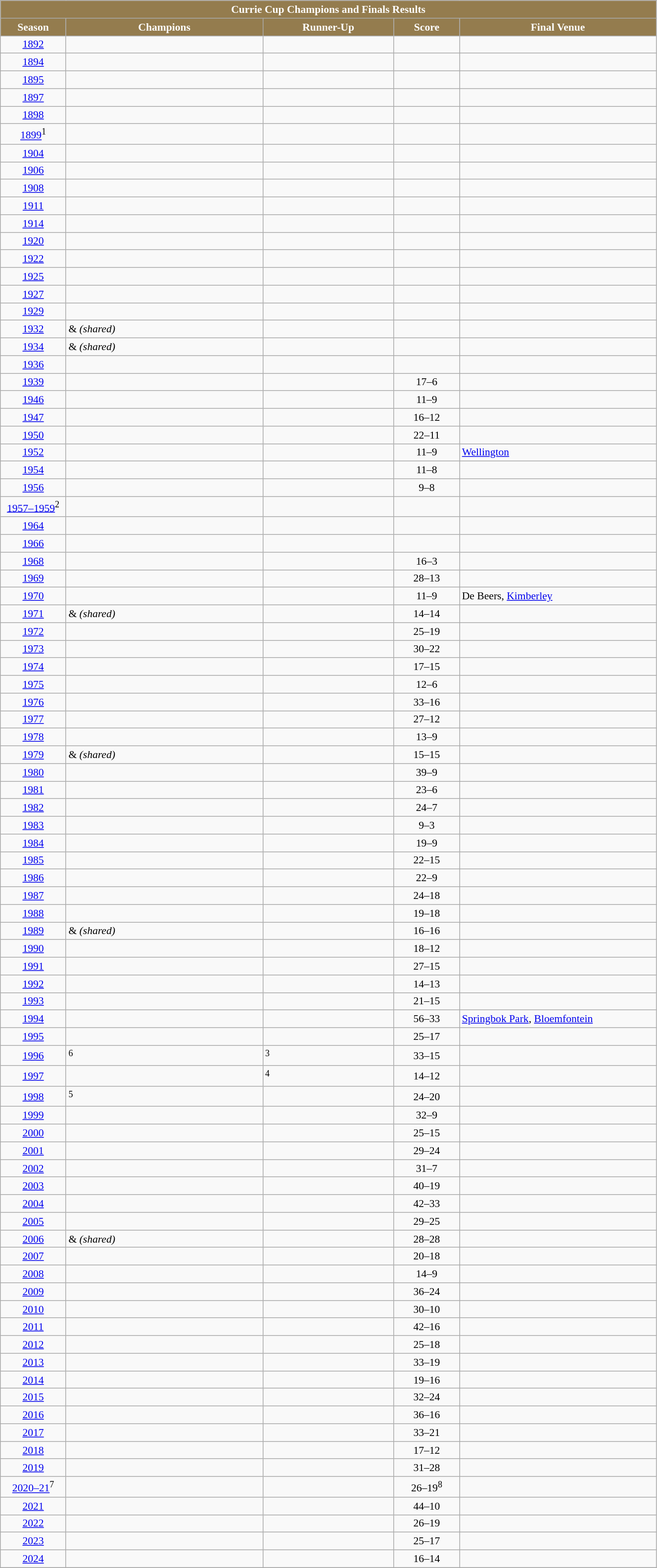<table class="wikitable" style="text-align:left; font-size:90%; width:70%;">
<tr>
<td colspan=5 align=center ! style="background: #947C4E; color:#FFFFFF"><strong>Currie Cup Champions and Finals Results</strong></td>
</tr>
<tr>
<th style="background: #947C4E; color:#FFFFFF" width="10%">Season</th>
<th style="background: #947C4E; color:#FFFFFF" width="30%">Champions</th>
<th style="background: #947C4E; color:#FFFFFF" width="20%">Runner-Up</th>
<th style="background: #947C4E; color:#FFFFFF" width="10%">Score</th>
<th style="background: #947C4E; color:#FFFFFF" width="30%">Final Venue</th>
</tr>
<tr>
<td style="text-align:center"><a href='#'>1892</a></td>
<td></td>
<td></td>
<td></td>
<td></td>
</tr>
<tr>
<td style="text-align:center"><a href='#'>1894</a></td>
<td></td>
<td></td>
<td></td>
<td></td>
</tr>
<tr>
<td style="text-align:center"><a href='#'>1895</a></td>
<td></td>
<td></td>
<td></td>
<td></td>
</tr>
<tr>
<td style="text-align:center"><a href='#'>1897</a></td>
<td></td>
<td></td>
<td></td>
<td></td>
</tr>
<tr>
<td style="text-align:center"><a href='#'>1898</a></td>
<td></td>
<td></td>
<td></td>
<td></td>
</tr>
<tr>
<td style="text-align:center"><a href='#'>1899</a><sup>1</sup></td>
<td></td>
<td></td>
<td></td>
<td></td>
</tr>
<tr>
<td style="text-align:center"><a href='#'>1904</a></td>
<td></td>
<td></td>
<td></td>
<td></td>
</tr>
<tr>
<td style="text-align:center"><a href='#'>1906</a></td>
<td></td>
<td></td>
<td></td>
<td></td>
</tr>
<tr>
<td style="text-align:center"><a href='#'>1908</a></td>
<td></td>
<td></td>
<td></td>
<td></td>
</tr>
<tr>
<td style="text-align:center"><a href='#'>1911</a></td>
<td></td>
<td></td>
<td></td>
<td></td>
</tr>
<tr>
<td style="text-align:center"><a href='#'>1914</a></td>
<td></td>
<td></td>
<td></td>
<td></td>
</tr>
<tr>
<td style="text-align:center"><a href='#'>1920</a></td>
<td></td>
<td></td>
<td></td>
<td></td>
</tr>
<tr>
<td style="text-align:center"><a href='#'>1922</a></td>
<td></td>
<td></td>
<td></td>
<td></td>
</tr>
<tr>
<td style="text-align:center"><a href='#'>1925</a></td>
<td></td>
<td></td>
<td></td>
<td></td>
</tr>
<tr>
<td style="text-align:center"><a href='#'>1927</a></td>
<td></td>
<td></td>
<td></td>
<td></td>
</tr>
<tr>
<td style="text-align:center"><a href='#'>1929</a></td>
<td></td>
<td></td>
<td></td>
<td></td>
</tr>
<tr>
<td style="text-align:center"><a href='#'>1932</a></td>
<td> &  <em>(shared)</em></td>
<td></td>
<td></td>
<td></td>
</tr>
<tr>
<td style="text-align:center"><a href='#'>1934</a></td>
<td> &  <em>(shared)</em></td>
<td></td>
<td></td>
<td></td>
</tr>
<tr>
<td style="text-align:center"><a href='#'>1936</a></td>
<td></td>
<td></td>
<td></td>
<td></td>
</tr>
<tr>
<td style="text-align:center"><a href='#'>1939</a></td>
<td></td>
<td></td>
<td style="text-align:center">17–6</td>
<td></td>
</tr>
<tr>
<td style="text-align:center"><a href='#'>1946</a></td>
<td></td>
<td></td>
<td style="text-align:center">11–9</td>
<td></td>
</tr>
<tr>
<td style="text-align:center"><a href='#'>1947</a></td>
<td></td>
<td></td>
<td style="text-align:center">16–12</td>
<td></td>
</tr>
<tr>
<td style="text-align:center"><a href='#'>1950</a></td>
<td></td>
<td></td>
<td style="text-align:center">22–11</td>
<td></td>
</tr>
<tr>
<td style="text-align:center"><a href='#'>1952</a></td>
<td></td>
<td></td>
<td style="text-align:center">11–9</td>
<td><a href='#'>Wellington</a></td>
</tr>
<tr>
<td style="text-align:center"><a href='#'>1954</a></td>
<td></td>
<td></td>
<td style="text-align:center">11–8</td>
<td></td>
</tr>
<tr>
<td style="text-align:center"><a href='#'>1956</a></td>
<td></td>
<td></td>
<td style="text-align:center">9–8</td>
<td></td>
</tr>
<tr>
<td style="text-align:center"><a href='#'>1957–1959</a><sup>2</sup></td>
<td></td>
<td></td>
<td></td>
<td></td>
</tr>
<tr>
<td style="text-align:center"><a href='#'>1964</a></td>
<td></td>
<td></td>
<td></td>
<td></td>
</tr>
<tr>
<td style="text-align:center"><a href='#'>1966</a></td>
<td></td>
<td></td>
<td></td>
<td></td>
</tr>
<tr>
<td style="text-align:center"><a href='#'>1968</a></td>
<td></td>
<td></td>
<td style="text-align:center">16–3</td>
<td></td>
</tr>
<tr>
<td style="text-align:center"><a href='#'>1969</a></td>
<td></td>
<td></td>
<td style="text-align:center">28–13</td>
<td></td>
</tr>
<tr>
<td style="text-align:center"><a href='#'>1970</a></td>
<td></td>
<td></td>
<td style="text-align:center">11–9</td>
<td>De Beers, <a href='#'>Kimberley</a></td>
</tr>
<tr>
<td style="text-align:center"><a href='#'>1971</a></td>
<td> &  <em>(shared)</em></td>
<td></td>
<td style="text-align:center">14–14</td>
<td></td>
</tr>
<tr>
<td style="text-align:center"><a href='#'>1972</a></td>
<td></td>
<td></td>
<td style="text-align:center">25–19</td>
<td></td>
</tr>
<tr>
<td style="text-align:center"><a href='#'>1973</a></td>
<td></td>
<td></td>
<td style="text-align:center">30–22</td>
<td></td>
</tr>
<tr>
<td style="text-align:center"><a href='#'>1974</a></td>
<td></td>
<td></td>
<td style="text-align:center">17–15</td>
<td></td>
</tr>
<tr>
<td style="text-align:center"><a href='#'>1975</a></td>
<td></td>
<td></td>
<td style="text-align:center">12–6</td>
<td></td>
</tr>
<tr>
<td style="text-align:center"><a href='#'>1976</a></td>
<td></td>
<td></td>
<td style="text-align:center">33–16</td>
<td></td>
</tr>
<tr>
<td style="text-align:center"><a href='#'>1977</a></td>
<td></td>
<td></td>
<td style="text-align:center">27–12</td>
<td></td>
</tr>
<tr>
<td style="text-align:center"><a href='#'>1978</a></td>
<td></td>
<td></td>
<td style="text-align:center">13–9</td>
<td></td>
</tr>
<tr>
<td style="text-align:center"><a href='#'>1979</a></td>
<td> &  <em>(shared)</em></td>
<td></td>
<td style="text-align:center">15–15</td>
<td></td>
</tr>
<tr>
<td style="text-align:center"><a href='#'>1980</a></td>
<td></td>
<td></td>
<td style="text-align:center">39–9</td>
<td></td>
</tr>
<tr>
<td style="text-align:center"><a href='#'>1981</a></td>
<td></td>
<td></td>
<td style="text-align:center">23–6</td>
<td></td>
</tr>
<tr>
<td style="text-align:center"><a href='#'>1982</a></td>
<td></td>
<td></td>
<td style="text-align:center">24–7</td>
<td></td>
</tr>
<tr>
<td style="text-align:center"><a href='#'>1983</a></td>
<td></td>
<td></td>
<td style="text-align:center">9–3</td>
<td></td>
</tr>
<tr>
<td style="text-align:center"><a href='#'>1984</a></td>
<td></td>
<td></td>
<td style="text-align:center">19–9</td>
<td></td>
</tr>
<tr>
<td style="text-align:center"><a href='#'>1985</a></td>
<td></td>
<td></td>
<td style="text-align:center">22–15</td>
<td></td>
</tr>
<tr>
<td style="text-align:center"><a href='#'>1986</a></td>
<td></td>
<td></td>
<td style="text-align:center">22–9</td>
<td></td>
</tr>
<tr>
<td style="text-align:center"><a href='#'>1987</a></td>
<td></td>
<td></td>
<td style="text-align:center">24–18</td>
<td></td>
</tr>
<tr>
<td style="text-align:center"><a href='#'>1988</a></td>
<td></td>
<td></td>
<td style="text-align:center">19–18</td>
<td></td>
</tr>
<tr>
<td style="text-align:center"><a href='#'>1989</a></td>
<td> &  <em>(shared)</em></td>
<td></td>
<td style="text-align:center">16–16</td>
<td></td>
</tr>
<tr>
<td style="text-align:center"><a href='#'>1990</a></td>
<td></td>
<td></td>
<td style="text-align:center">18–12</td>
<td></td>
</tr>
<tr>
<td style="text-align:center"><a href='#'>1991</a></td>
<td></td>
<td></td>
<td style="text-align:center">27–15</td>
<td></td>
</tr>
<tr>
<td style="text-align:center"><a href='#'>1992</a></td>
<td></td>
<td></td>
<td style="text-align:center">14–13</td>
<td></td>
</tr>
<tr>
<td style="text-align:center"><a href='#'>1993</a></td>
<td></td>
<td></td>
<td style="text-align:center">21–15</td>
<td></td>
</tr>
<tr>
<td style="text-align:center"><a href='#'>1994</a></td>
<td></td>
<td></td>
<td style="text-align:center">56–33</td>
<td><a href='#'>Springbok Park</a>, <a href='#'>Bloemfontein</a></td>
</tr>
<tr>
<td style="text-align:center"><a href='#'>1995</a></td>
<td></td>
<td></td>
<td style="text-align:center">25–17</td>
<td></td>
</tr>
<tr>
<td style="text-align:center"><a href='#'>1996</a></td>
<td><sup>6</sup></td>
<td><sup>3</sup></td>
<td style="text-align:center">33–15</td>
<td></td>
</tr>
<tr>
<td style="text-align:center"><a href='#'>1997</a></td>
<td></td>
<td><sup>4</sup></td>
<td style="text-align:center">14–12</td>
<td></td>
</tr>
<tr>
<td style="text-align:center"><a href='#'>1998</a></td>
<td><sup>5</sup></td>
<td></td>
<td style="text-align:center">24–20</td>
<td></td>
</tr>
<tr>
<td style="text-align:center"><a href='#'>1999</a></td>
<td></td>
<td></td>
<td style="text-align:center">32–9</td>
<td></td>
</tr>
<tr>
<td style="text-align:center"><a href='#'>2000</a></td>
<td></td>
<td></td>
<td style="text-align:center">25–15</td>
<td></td>
</tr>
<tr>
<td style="text-align:center"><a href='#'>2001</a></td>
<td></td>
<td></td>
<td style="text-align:center">29–24</td>
<td></td>
</tr>
<tr>
<td style="text-align:center"><a href='#'>2002</a></td>
<td></td>
<td></td>
<td style="text-align:center">31–7</td>
<td></td>
</tr>
<tr>
<td style="text-align:center"><a href='#'>2003</a></td>
<td></td>
<td></td>
<td style="text-align:center">40–19</td>
<td></td>
</tr>
<tr>
<td style="text-align:center"><a href='#'>2004</a></td>
<td></td>
<td></td>
<td style="text-align:center">42–33</td>
<td></td>
</tr>
<tr>
<td style="text-align:center"><a href='#'>2005</a></td>
<td></td>
<td></td>
<td style="text-align:center">29–25</td>
<td></td>
</tr>
<tr>
<td style="text-align:center"><a href='#'>2006</a></td>
<td> &  <em>(shared)</em></td>
<td></td>
<td style="text-align:center">28–28</td>
<td></td>
</tr>
<tr>
<td style="text-align:center"><a href='#'>2007</a></td>
<td></td>
<td></td>
<td style="text-align:center">20–18</td>
<td></td>
</tr>
<tr>
<td style="text-align:center"><a href='#'>2008</a></td>
<td></td>
<td></td>
<td style="text-align:center">14–9</td>
<td></td>
</tr>
<tr>
<td style="text-align:center"><a href='#'>2009</a></td>
<td></td>
<td></td>
<td style="text-align:center">36–24</td>
<td></td>
</tr>
<tr>
<td style="text-align:center"><a href='#'>2010</a></td>
<td></td>
<td></td>
<td style="text-align:center">30–10</td>
<td></td>
</tr>
<tr>
<td style="text-align:center"><a href='#'>2011</a></td>
<td></td>
<td></td>
<td style="text-align:center">42–16</td>
<td></td>
</tr>
<tr>
<td style="text-align:center"><a href='#'>2012</a></td>
<td></td>
<td></td>
<td style="text-align:center">25–18</td>
<td></td>
</tr>
<tr>
<td style="text-align:center"><a href='#'>2013</a></td>
<td></td>
<td></td>
<td style="text-align:center">33–19</td>
<td></td>
</tr>
<tr>
<td style="text-align:center"><a href='#'>2014</a></td>
<td></td>
<td></td>
<td style="text-align:center">19–16</td>
<td></td>
</tr>
<tr>
<td style="text-align:center"><a href='#'>2015</a></td>
<td></td>
<td></td>
<td style="text-align:center">32–24</td>
<td></td>
</tr>
<tr>
<td style="text-align:center"><a href='#'>2016</a></td>
<td></td>
<td></td>
<td style="text-align:center">36–16</td>
<td></td>
</tr>
<tr>
<td style="text-align:center"><a href='#'>2017</a></td>
<td></td>
<td></td>
<td style="text-align:center">33–21</td>
<td></td>
</tr>
<tr>
<td style="text-align:center"><a href='#'>2018</a></td>
<td></td>
<td></td>
<td style="text-align:center">17–12</td>
<td></td>
</tr>
<tr>
<td style="text-align:center"><a href='#'>2019</a></td>
<td></td>
<td></td>
<td style="text-align:center">31–28</td>
<td></td>
</tr>
<tr>
<td style="text-align:center"><a href='#'>2020–21</a><sup>7</sup></td>
<td></td>
<td></td>
<td style="text-align:center">26–19<sup>8</sup></td>
<td></td>
</tr>
<tr>
<td style="text-align:center"><a href='#'>2021</a></td>
<td></td>
<td></td>
<td style="text-align:center">44–10</td>
<td></td>
</tr>
<tr>
<td style="text-align:center"><a href='#'>2022</a></td>
<td></td>
<td></td>
<td style="text-align:center">26–19</td>
<td></td>
</tr>
<tr>
<td style="text-align:center"><a href='#'>2023</a></td>
<td></td>
<td></td>
<td style="text-align:center">25–17</td>
<td></td>
</tr>
<tr>
<td style="text-align:center"><a href='#'>2024</a></td>
<td></td>
<td></td>
<td style="text-align:center">16–14</td>
<td></td>
</tr>
<tr>
</tr>
</table>
